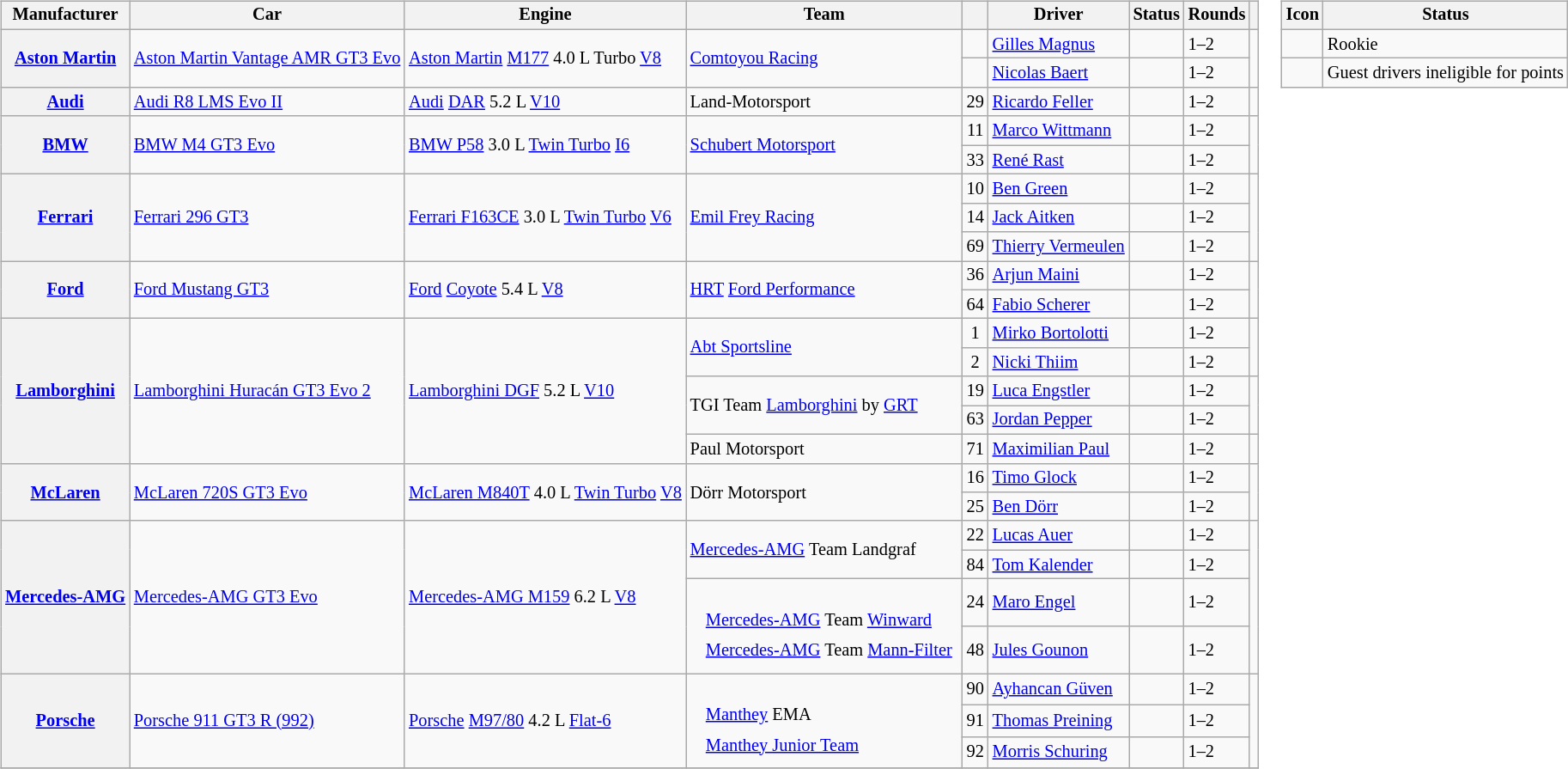<table>
<tr>
<td><br><table class="wikitable" style="font-size: 85%;">
<tr>
<th>Manufacturer</th>
<th>Car</th>
<th>Engine</th>
<th>Team</th>
<th></th>
<th>Driver</th>
<th>Status</th>
<th>Rounds</th>
<th></th>
</tr>
<tr>
<th rowspan="2"><a href='#'>Aston Martin</a></th>
<td rowspan="2" nowrap><a href='#'>Aston Martin Vantage AMR GT3 Evo</a></td>
<td rowspan="2"><a href='#'>Aston Martin</a> <a href='#'>M177</a> 4.0 L Turbo <a href='#'>V8</a></td>
<td rowspan="2"> <a href='#'>Comtoyou Racing</a></td>
<td align="center"></td>
<td> <a href='#'>Gilles Magnus</a></td>
<td align="center"></td>
<td>1–2</td>
<td rowspan="2" align="center"></td>
</tr>
<tr>
<td align="center"></td>
<td> <a href='#'>Nicolas Baert</a></td>
<td align="center"></td>
<td>1–2</td>
</tr>
<tr>
<th rowspan="1"><a href='#'>Audi</a></th>
<td rowspan="1"><a href='#'>Audi R8 LMS Evo II</a></td>
<td rowspan="1"><a href='#'>Audi</a> <a href='#'>DAR</a> 5.2 L <a href='#'>V10</a></td>
<td rowspan="1"> Land-Motorsport</td>
<td align="center">29</td>
<td> <a href='#'>Ricardo Feller</a></td>
<td></td>
<td>1–2</td>
<td rowspan="1" align="center"></td>
</tr>
<tr>
<th rowspan="2"><a href='#'>BMW</a></th>
<td rowspan="2"><a href='#'>BMW M4 GT3 Evo</a></td>
<td rowspan="2"><a href='#'>BMW P58</a> 3.0 L <a href='#'>Twin Turbo</a> <a href='#'>I6</a></td>
<td rowspan="2"> <a href='#'>Schubert Motorsport</a></td>
<td align="center">11</td>
<td> <a href='#'>Marco Wittmann</a></td>
<td></td>
<td>1–2</td>
<td rowspan="2" align="center"></td>
</tr>
<tr>
<td align="center">33</td>
<td> <a href='#'>René Rast</a></td>
<td></td>
<td>1–2</td>
</tr>
<tr>
<th rowspan="3"><a href='#'>Ferrari</a></th>
<td rowspan="3"><a href='#'>Ferrari 296 GT3</a></td>
<td rowspan="3"><a href='#'>Ferrari F163CE</a> 3.0 L <a href='#'>Twin Turbo</a> <a href='#'>V6</a></td>
<td rowspan="3"> <a href='#'>Emil Frey Racing</a></td>
<td align="center">10</td>
<td> <a href='#'>Ben Green</a></td>
<td></td>
<td>1–2</td>
<td rowspan="3" align="center"></td>
</tr>
<tr>
<td align="center">14</td>
<td> <a href='#'>Jack Aitken</a></td>
<td></td>
<td>1–2</td>
</tr>
<tr>
<td align="center">69</td>
<td nowrap> <a href='#'>Thierry Vermeulen</a></td>
<td></td>
<td>1–2</td>
</tr>
<tr>
<th rowspan="2"><a href='#'>Ford</a></th>
<td rowspan="2"><a href='#'>Ford Mustang GT3</a></td>
<td rowspan="2"><a href='#'>Ford</a> <a href='#'>Coyote</a> 5.4 L <a href='#'>V8</a></td>
<td rowspan="2"> <a href='#'>HRT</a> <a href='#'>Ford Performance</a></td>
<td align="center">36</td>
<td> <a href='#'>Arjun Maini</a></td>
<td></td>
<td>1–2</td>
<td rowspan="2" align="center"></td>
</tr>
<tr>
<td align="center">64</td>
<td> <a href='#'>Fabio Scherer</a></td>
<td></td>
<td>1–2</td>
</tr>
<tr>
<th rowspan="5"><a href='#'>Lamborghini</a></th>
<td rowspan="5" nowrap><a href='#'>Lamborghini Huracán GT3 Evo 2</a></td>
<td rowspan="5"><a href='#'>Lamborghini DGF</a> 5.2 L <a href='#'>V10</a></td>
<td rowspan="2"> <a href='#'>Abt Sportsline</a></td>
<td align="center">1</td>
<td> <a href='#'>Mirko Bortolotti</a></td>
<td></td>
<td>1–2</td>
<td rowspan="2" align="center"></td>
</tr>
<tr>
<td align="center">2</td>
<td> <a href='#'>Nicki Thiim</a></td>
<td></td>
<td>1–2</td>
</tr>
<tr>
<td rowspan="2"> TGI Team <a href='#'>Lamborghini</a> by <a href='#'>GRT</a></td>
<td align="center">19</td>
<td> <a href='#'>Luca Engstler</a></td>
<td></td>
<td>1–2</td>
<td rowspan="2" align="center"></td>
</tr>
<tr>
<td align="center">63</td>
<td> <a href='#'>Jordan Pepper</a></td>
<td></td>
<td>1–2</td>
</tr>
<tr>
<td rowspan="1"> Paul Motorsport</td>
<td align="center">71</td>
<td> <a href='#'>Maximilian Paul</a></td>
<td></td>
<td>1–2</td>
<td rowspan="1" align="center"></td>
</tr>
<tr>
<th rowspan="2"><a href='#'>McLaren</a></th>
<td rowspan="2"><a href='#'>McLaren 720S GT3 Evo</a></td>
<td rowspan="2" nowrap><a href='#'>McLaren M840T</a> 4.0 L <a href='#'>Twin Turbo</a> <a href='#'>V8</a></td>
<td rowspan="2"> Dörr Motorsport</td>
<td align="center">16</td>
<td> <a href='#'>Timo Glock</a></td>
<td></td>
<td>1–2</td>
<td rowspan="2" align="center"></td>
</tr>
<tr>
<td align="center">25</td>
<td> <a href='#'>Ben Dörr</a></td>
<td align="center"></td>
<td>1–2</td>
</tr>
<tr>
<th rowspan="4" nowrap><a href='#'>Mercedes-AMG</a></th>
<td rowspan="4"><a href='#'>Mercedes-AMG GT3 Evo</a></td>
<td rowspan="4"><a href='#'>Mercedes-AMG M159</a> 6.2 L <a href='#'>V8</a></td>
<td rowspan="2"> <a href='#'>Mercedes-AMG</a> Team Landgraf</td>
<td align="center">22</td>
<td> <a href='#'>Lucas Auer</a></td>
<td></td>
<td>1–2</td>
<td rowspan="4" align="center"></td>
</tr>
<tr>
<td align="center">84</td>
<td> <a href='#'>Tom Kalender</a></td>
<td align="center"></td>
<td>1–2</td>
</tr>
<tr>
<td rowspan="2" nowrap><br><table style="float: left; border-top:transparent; border-right:transparent; border-bottom:transparent; border-left:transparent;">
<tr>
<td style=" border-top:transparent; border-right:transparent; border-bottom:transparent; border-left:transparent;" rowspan=2></td>
<td style=" border-top:transparent; border-right:transparent; border-bottom:transparent; border-left:transparent;"><a href='#'>Mercedes-AMG</a> Team <a href='#'>Winward</a></td>
</tr>
<tr>
<td style=" border-top:transparent; border-right:transparent; border-bottom:transparent; border-left:transparent;"><a href='#'>Mercedes-AMG</a> Team <a href='#'>Mann-Filter</a></td>
</tr>
<tr>
</tr>
</table>
</td>
<td align="center">24</td>
<td> <a href='#'>Maro Engel</a></td>
<td></td>
<td>1–2</td>
</tr>
<tr>
<td align="center">48</td>
<td> <a href='#'>Jules Gounon</a></td>
<td></td>
<td>1–2</td>
</tr>
<tr>
<th rowspan="3"><a href='#'>Porsche</a></th>
<td rowspan="3"><a href='#'>Porsche 911 GT3 R (992)</a></td>
<td rowspan="3"><a href='#'>Porsche</a> <a href='#'>M97/80</a> 4.2 L <a href='#'>Flat-6</a></td>
<td rowspan="3"><br><table style="float: left; border-top:transparent; border-right:transparent; border-bottom:transparent; border-left:transparent;">
<tr>
<td style=" border-top:transparent; border-right:transparent; border-bottom:transparent; border-left:transparent;" rowspan=2></td>
<td style=" border-top:transparent; border-right:transparent; border-bottom:transparent; border-left:transparent;"><a href='#'>Manthey</a> EMA</td>
</tr>
<tr>
<td style=" border-top:transparent; border-right:transparent; border-bottom:transparent; border-left:transparent;"><a href='#'>Manthey Junior Team</a></td>
</tr>
<tr>
</tr>
</table>
</td>
<td align="center">90</td>
<td nowrap> <a href='#'>Ayhancan Güven</a></td>
<td></td>
<td>1–2</td>
<td rowspan="3" align="center"></td>
</tr>
<tr>
<td align="center">91</td>
<td> <a href='#'>Thomas Preining</a></td>
<td></td>
<td>1–2</td>
</tr>
<tr>
<td align="center">92</td>
<td> <a href='#'>Morris Schuring</a></td>
<td align="center"></td>
<td>1–2</td>
</tr>
<tr>
</tr>
</table>
</td>
<td style="vertical-align:top"><br><table class="wikitable" style="font-size: 85%;">
<tr>
<th>Icon</th>
<th>Status</th>
</tr>
<tr>
<td style="text-align:center"></td>
<td>Rookie</td>
</tr>
<tr>
<td style="text-align:center"></td>
<td>Guest drivers ineligible for points</td>
</tr>
</table>
</td>
</tr>
</table>
